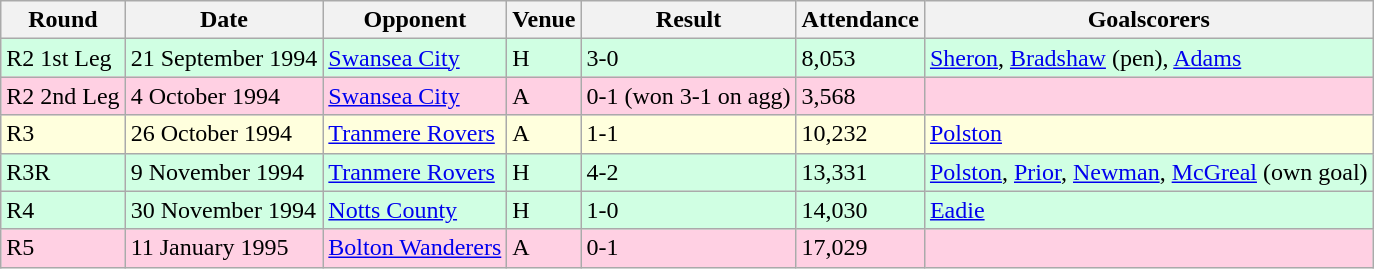<table class="wikitable">
<tr>
<th>Round</th>
<th>Date</th>
<th>Opponent</th>
<th>Venue</th>
<th>Result</th>
<th>Attendance</th>
<th>Goalscorers</th>
</tr>
<tr style="background-color: #d0ffe3;">
<td>R2 1st Leg</td>
<td>21 September 1994</td>
<td><a href='#'>Swansea City</a></td>
<td>H</td>
<td>3-0</td>
<td>8,053</td>
<td><a href='#'>Sheron</a>, <a href='#'>Bradshaw</a> (pen), <a href='#'>Adams</a></td>
</tr>
<tr style="background-color: #ffd0e3;">
<td>R2 2nd Leg</td>
<td>4 October 1994</td>
<td><a href='#'>Swansea City</a></td>
<td>A</td>
<td>0-1 (won 3-1 on agg)</td>
<td>3,568</td>
<td></td>
</tr>
<tr style="background-color: #ffffdd;">
<td>R3</td>
<td>26 October 1994</td>
<td><a href='#'>Tranmere Rovers</a></td>
<td>A</td>
<td>1-1</td>
<td>10,232</td>
<td><a href='#'>Polston</a></td>
</tr>
<tr style="background-color: #d0ffe3;">
<td>R3R</td>
<td>9 November 1994</td>
<td><a href='#'>Tranmere Rovers</a></td>
<td>H</td>
<td>4-2</td>
<td>13,331</td>
<td><a href='#'>Polston</a>, <a href='#'>Prior</a>, <a href='#'>Newman</a>, <a href='#'>McGreal</a> (own goal)</td>
</tr>
<tr style="background-color: #d0ffe3;">
<td>R4</td>
<td>30 November 1994</td>
<td><a href='#'>Notts County</a></td>
<td>H</td>
<td>1-0</td>
<td>14,030</td>
<td><a href='#'>Eadie</a></td>
</tr>
<tr style="background-color: #ffd0e3;">
<td>R5</td>
<td>11 January 1995</td>
<td><a href='#'>Bolton Wanderers</a></td>
<td>A</td>
<td>0-1</td>
<td>17,029</td>
<td></td>
</tr>
</table>
